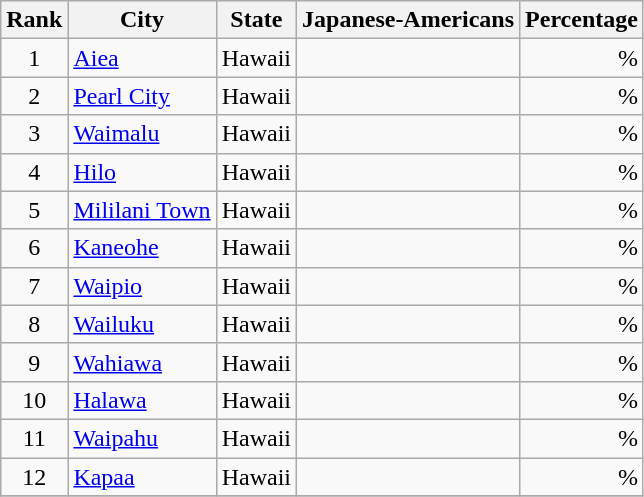<table class="wikitable sortable">
<tr>
<th>Rank</th>
<th>City</th>
<th>State</th>
<th>Japanese-Americans</th>
<th>Percentage</th>
</tr>
<tr>
<td align=center>1</td>
<td><a href='#'>Aiea</a></td>
<td>Hawaii</td>
<td align=right></td>
<td align=right>%</td>
</tr>
<tr>
<td align=center>2</td>
<td><a href='#'>Pearl City</a></td>
<td>Hawaii</td>
<td align=right></td>
<td align=right>%</td>
</tr>
<tr>
<td align=center>3</td>
<td><a href='#'>Waimalu</a></td>
<td>Hawaii</td>
<td align=right></td>
<td align=right>%</td>
</tr>
<tr>
<td align=center>4</td>
<td><a href='#'>Hilo</a></td>
<td>Hawaii</td>
<td align=right></td>
<td align=right>%</td>
</tr>
<tr>
<td align=center>5</td>
<td><a href='#'>Mililani Town</a></td>
<td>Hawaii</td>
<td align=right></td>
<td align=right>%</td>
</tr>
<tr>
<td align=center>6</td>
<td><a href='#'>Kaneohe</a></td>
<td>Hawaii</td>
<td align=right></td>
<td align=right>%</td>
</tr>
<tr>
<td align=center>7</td>
<td><a href='#'>Waipio</a></td>
<td>Hawaii</td>
<td align=right></td>
<td align=right>%</td>
</tr>
<tr>
<td align=center>8</td>
<td><a href='#'>Wailuku</a></td>
<td>Hawaii</td>
<td align=right></td>
<td align=right>%</td>
</tr>
<tr>
<td align=center>9</td>
<td><a href='#'>Wahiawa</a></td>
<td>Hawaii</td>
<td align=right></td>
<td align=right>%</td>
</tr>
<tr>
<td align=center>10</td>
<td><a href='#'>Halawa</a></td>
<td>Hawaii</td>
<td align=right></td>
<td align=right>%</td>
</tr>
<tr>
<td align=center>11</td>
<td><a href='#'>Waipahu</a></td>
<td>Hawaii</td>
<td align=right></td>
<td align=right>%</td>
</tr>
<tr>
<td align=center>12</td>
<td><a href='#'>Kapaa</a></td>
<td>Hawaii</td>
<td align=right></td>
<td align=right>%</td>
</tr>
<tr>
</tr>
</table>
